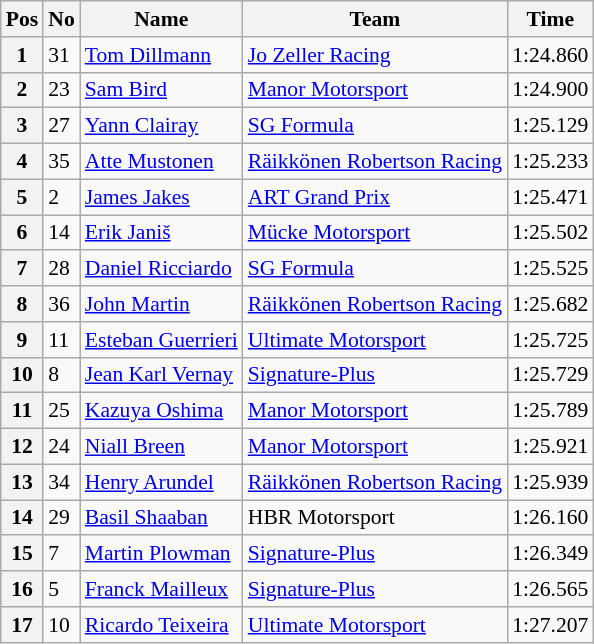<table class="wikitable" style="font-size: 90%">
<tr>
<th>Pos</th>
<th>No</th>
<th>Name</th>
<th>Team</th>
<th>Time</th>
</tr>
<tr>
<th>1</th>
<td>31</td>
<td> <a href='#'>Tom Dillmann</a></td>
<td><a href='#'>Jo Zeller Racing</a></td>
<td>1:24.860</td>
</tr>
<tr>
<th>2</th>
<td>23</td>
<td> <a href='#'>Sam Bird</a></td>
<td><a href='#'>Manor Motorsport</a></td>
<td>1:24.900</td>
</tr>
<tr>
<th>3</th>
<td>27</td>
<td> <a href='#'>Yann Clairay</a></td>
<td><a href='#'>SG Formula</a></td>
<td>1:25.129</td>
</tr>
<tr>
<th>4</th>
<td>35</td>
<td> <a href='#'>Atte Mustonen</a></td>
<td><a href='#'>Räikkönen Robertson Racing</a></td>
<td>1:25.233</td>
</tr>
<tr>
<th>5</th>
<td>2</td>
<td> <a href='#'>James Jakes</a></td>
<td><a href='#'>ART Grand Prix</a></td>
<td>1:25.471</td>
</tr>
<tr>
<th>6</th>
<td>14</td>
<td> <a href='#'>Erik Janiš</a></td>
<td><a href='#'>Mücke Motorsport</a></td>
<td>1:25.502</td>
</tr>
<tr>
<th>7</th>
<td>28</td>
<td> <a href='#'>Daniel Ricciardo</a></td>
<td><a href='#'>SG Formula</a></td>
<td>1:25.525</td>
</tr>
<tr>
<th>8</th>
<td>36</td>
<td> <a href='#'>John Martin</a></td>
<td><a href='#'>Räikkönen Robertson Racing</a></td>
<td>1:25.682</td>
</tr>
<tr>
<th>9</th>
<td>11</td>
<td> <a href='#'>Esteban Guerrieri</a></td>
<td><a href='#'>Ultimate Motorsport</a></td>
<td>1:25.725</td>
</tr>
<tr>
<th>10</th>
<td>8</td>
<td> <a href='#'>Jean Karl Vernay</a></td>
<td><a href='#'>Signature-Plus</a></td>
<td>1:25.729</td>
</tr>
<tr>
<th>11</th>
<td>25</td>
<td> <a href='#'>Kazuya Oshima</a></td>
<td><a href='#'>Manor Motorsport</a></td>
<td>1:25.789</td>
</tr>
<tr>
<th>12</th>
<td>24</td>
<td> <a href='#'>Niall Breen</a></td>
<td><a href='#'>Manor Motorsport</a></td>
<td>1:25.921</td>
</tr>
<tr>
<th>13</th>
<td>34</td>
<td> <a href='#'>Henry Arundel</a></td>
<td><a href='#'>Räikkönen Robertson Racing</a></td>
<td>1:25.939</td>
</tr>
<tr>
<th>14</th>
<td>29</td>
<td> <a href='#'>Basil Shaaban</a></td>
<td>HBR Motorsport</td>
<td>1:26.160</td>
</tr>
<tr>
<th>15</th>
<td>7</td>
<td> <a href='#'>Martin Plowman</a></td>
<td><a href='#'>Signature-Plus</a></td>
<td>1:26.349</td>
</tr>
<tr>
<th>16</th>
<td>5</td>
<td> <a href='#'>Franck Mailleux</a></td>
<td><a href='#'>Signature-Plus</a></td>
<td>1:26.565</td>
</tr>
<tr>
<th>17</th>
<td>10</td>
<td> <a href='#'>Ricardo Teixeira</a></td>
<td><a href='#'>Ultimate Motorsport</a></td>
<td>1:27.207</td>
</tr>
</table>
